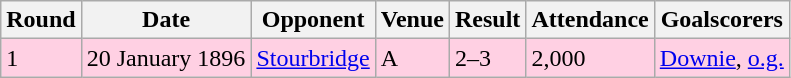<table class="wikitable">
<tr>
<th>Round</th>
<th>Date</th>
<th>Opponent</th>
<th>Venue</th>
<th>Result</th>
<th>Attendance</th>
<th>Goalscorers</th>
</tr>
<tr style="background-color: #ffd0e3;">
<td>1</td>
<td>20 January 1896</td>
<td><a href='#'>Stourbridge</a></td>
<td>A</td>
<td>2–3</td>
<td>2,000</td>
<td><a href='#'>Downie</a>, <a href='#'>o.g.</a></td>
</tr>
</table>
